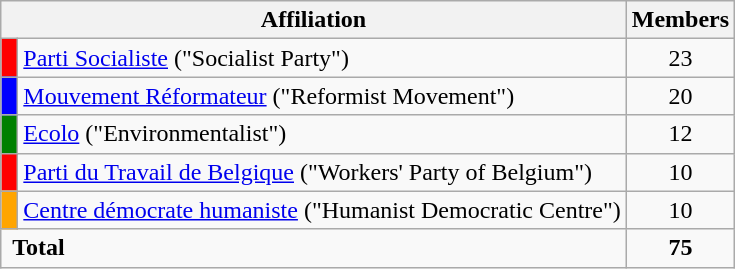<table class="wikitable">
<tr>
<th colspan="2">Affiliation</th>
<th>Members</th>
</tr>
<tr>
<td bgcolor="red"> </td>
<td><a href='#'>Parti Socialiste</a> ("Socialist Party")</td>
<td align="center">23</td>
</tr>
<tr>
<td bgcolor="blue"> </td>
<td><a href='#'>Mouvement Réformateur</a> ("Reformist Movement")</td>
<td align="center">20</td>
</tr>
<tr>
<td bgcolor="green"> </td>
<td><a href='#'>Ecolo</a> ("Environmentalist")</td>
<td align="center">12</td>
</tr>
<tr>
<td bgcolor="red"> </td>
<td><a href='#'>Parti du Travail de Belgique</a> ("Workers' Party of Belgium")</td>
<td align="center">10</td>
</tr>
<tr>
<td bgcolor="orange"> </td>
<td><a href='#'>Centre démocrate humaniste</a> ("Humanist Democratic Centre")</td>
<td align="center">10</td>
</tr>
<tr>
<td colspan="2" rowspan="1"> <strong>Total</strong></td>
<td align="center"><strong>75</strong></td>
</tr>
</table>
